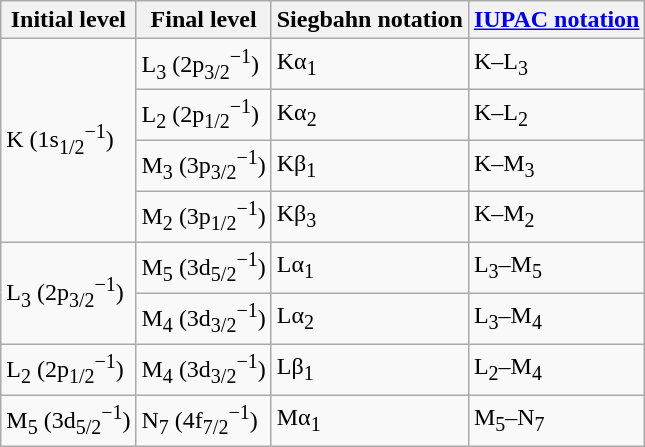<table class="wikitable sortable" border="1">
<tr>
<th>Initial level</th>
<th>Final level</th>
<th>Siegbahn notation</th>
<th><a href='#'>IUPAC notation</a></th>
</tr>
<tr>
<td rowspan = "4">K (1s<sub>1/2</sub><sup>−1</sup>)</td>
<td>L<sub>3</sub> (2p<sub>3/2</sub><sup>−1</sup>)</td>
<td>Kα<sub>1</sub></td>
<td>K–L<sub>3</sub></td>
</tr>
<tr>
<td>L<sub>2</sub> (2p<sub>1/2</sub><sup>−1</sup>)</td>
<td>Kα<sub>2</sub></td>
<td>K–L<sub>2</sub></td>
</tr>
<tr>
<td>M<sub>3</sub> (3p<sub>3/2</sub><sup>−1</sup>)</td>
<td>Kβ<sub>1</sub></td>
<td>K–M<sub>3</sub></td>
</tr>
<tr>
<td>M<sub>2</sub> (3p<sub>1/2</sub><sup>−1</sup>)</td>
<td>Kβ<sub>3</sub></td>
<td>K–M<sub>2</sub></td>
</tr>
<tr>
<td rowspan = "2">L<sub>3</sub> (2p<sub>3/2</sub><sup>−1</sup>)</td>
<td>M<sub>5</sub> (3d<sub>5/2</sub><sup>−1</sup>)</td>
<td>Lα<sub>1</sub></td>
<td>L<sub>3</sub>–M<sub>5</sub></td>
</tr>
<tr>
<td>M<sub>4</sub> (3d<sub>3/2</sub><sup>−1</sup>)</td>
<td>Lα<sub>2</sub></td>
<td>L<sub>3</sub>–M<sub>4</sub></td>
</tr>
<tr>
<td>L<sub>2</sub> (2p<sub>1/2</sub><sup>−1</sup>)</td>
<td>M<sub>4</sub> (3d<sub>3/2</sub><sup>−1</sup>)</td>
<td>Lβ<sub>1</sub></td>
<td>L<sub>2</sub>–M<sub>4</sub></td>
</tr>
<tr>
<td>M<sub>5</sub> (3d<sub>5/2</sub><sup>−1</sup>)</td>
<td>N<sub>7</sub> (4f<sub>7/2</sub><sup>−1</sup>)</td>
<td>Mα<sub>1</sub></td>
<td>M<sub>5</sub>–N<sub>7</sub></td>
</tr>
</table>
